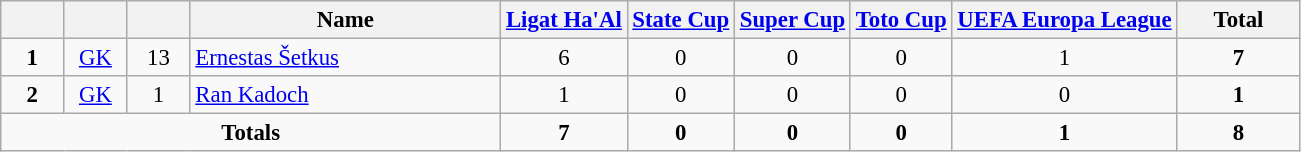<table class="wikitable sortable" style="font-size: 95%; text-align: center">
<tr>
<th width=35></th>
<th width=35></th>
<th width=35></th>
<th width=200><strong>Name</strong></th>
<th><a href='#'>Ligat Ha'Al</a></th>
<th><a href='#'>State Cup</a></th>
<th><a href='#'>Super Cup</a></th>
<th><a href='#'>Toto Cup</a></th>
<th><a href='#'>UEFA Europa League</a></th>
<th width= 75><strong>Total</strong></th>
</tr>
<tr>
<td><strong>1</strong></td>
<td><a href='#'>GK</a></td>
<td>13</td>
<td align=left> <a href='#'>Ernestas Šetkus</a></td>
<td>6</td>
<td>0</td>
<td>0</td>
<td>0</td>
<td>1</td>
<td><strong>7</strong></td>
</tr>
<tr>
<td><strong>2</strong></td>
<td><a href='#'>GK</a></td>
<td>1</td>
<td align=left> <a href='#'>Ran Kadoch</a></td>
<td>1</td>
<td>0</td>
<td>0</td>
<td>0</td>
<td>0</td>
<td><strong>1</strong></td>
</tr>
<tr>
<td colspan=4><strong>Totals</strong></td>
<td><strong>7</strong></td>
<td><strong>0</strong></td>
<td><strong>0</strong></td>
<td><strong>0</strong></td>
<td><strong>1</strong></td>
<td><strong>8</strong></td>
</tr>
</table>
